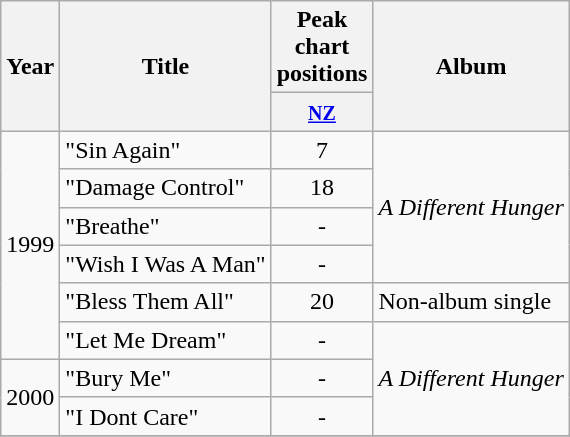<table class="wikitable plainrowheaders">
<tr>
<th rowspan="2"  width="1em">Year</th>
<th rowspan="2">Title</th>
<th width="3em">Peak chart positions</th>
<th rowspan="2">Album</th>
</tr>
<tr>
<th><small><a href='#'>NZ</a></small></th>
</tr>
<tr>
<td rowspan="6">1999</td>
<td>"Sin Again"</td>
<td align="center">7</td>
<td rowspan="4"><em>A Different Hunger</em></td>
</tr>
<tr>
<td>"Damage Control"</td>
<td align="center">18</td>
</tr>
<tr>
<td>"Breathe"</td>
<td align="center">-</td>
</tr>
<tr>
<td>"Wish I Was A Man"</td>
<td align="center">-</td>
</tr>
<tr>
<td>"Bless Them All"</td>
<td align="center">20</td>
<td>Non-album single</td>
</tr>
<tr>
<td>"Let Me Dream"</td>
<td align="center">-</td>
<td rowspan="3"><em>A Different Hunger</em></td>
</tr>
<tr>
<td rowspan="2">2000</td>
<td>"Bury Me"</td>
<td align="center">-</td>
</tr>
<tr>
<td>"I Dont Care"</td>
<td align="center">-</td>
</tr>
<tr>
</tr>
</table>
